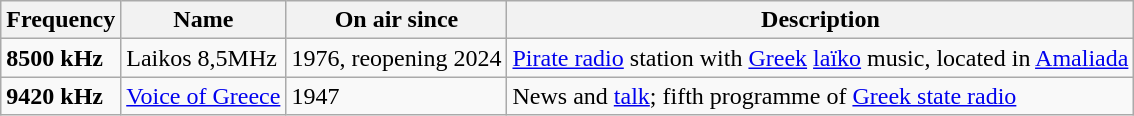<table class="wikitable">
<tr>
<th>Frequency</th>
<th>Name</th>
<th>On air since</th>
<th>Description</th>
</tr>
<tr>
<td><strong>8500 kHz</strong></td>
<td>Laikos 8,5MHz</td>
<td>1976, reopening 2024</td>
<td><a href='#'>Pirate radio</a> station with <a href='#'>Greek</a> <a href='#'>laïko</a> music, located in <a href='#'>Amaliada</a></td>
</tr>
<tr>
<td><strong>9420 kHz</strong></td>
<td><a href='#'>Voice of Greece</a></td>
<td>1947</td>
<td>News and <a href='#'>talk</a>; fifth programme of <a href='#'>Greek state radio</a></td>
</tr>
</table>
